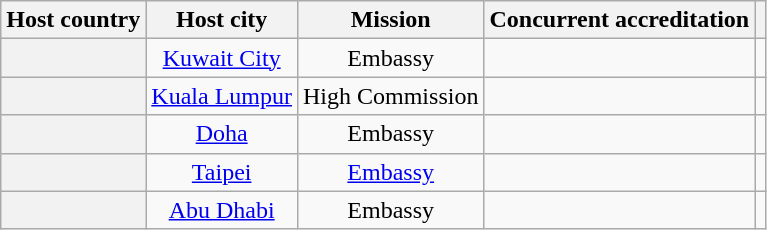<table class="wikitable plainrowheaders" style="text-align:center;">
<tr>
<th scope="col">Host country</th>
<th scope="col">Host city</th>
<th scope="col">Mission</th>
<th scope="col">Concurrent accreditation</th>
<th scope="col"></th>
</tr>
<tr>
<th scope="row"></th>
<td><a href='#'>Kuwait City</a></td>
<td>Embassy</td>
<td></td>
<td></td>
</tr>
<tr>
<th scope="row"></th>
<td><a href='#'>Kuala Lumpur</a></td>
<td>High Commission</td>
<td></td>
<td></td>
</tr>
<tr>
<th scope="row"></th>
<td><a href='#'>Doha</a></td>
<td>Embassy</td>
<td></td>
<td></td>
</tr>
<tr>
<th scope="row"></th>
<td><a href='#'>Taipei</a></td>
<td><a href='#'>Embassy</a></td>
<td></td>
<td></td>
</tr>
<tr>
<th scope="row"></th>
<td><a href='#'>Abu Dhabi</a></td>
<td>Embassy</td>
<td></td>
<td></td>
</tr>
</table>
